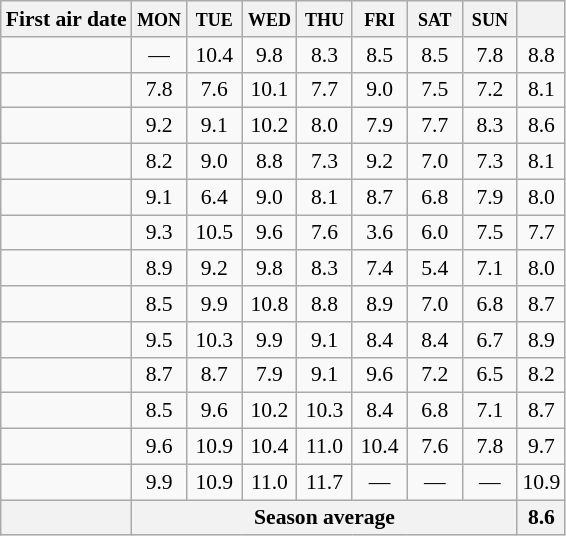<table class="wikitable" style="font-size:90%; text-align:center;">
<tr>
<th>First air date</th>
<th width=30><small>MON</small></th>
<th width=30><small>TUE</small></th>
<th width=30><small>WED</small></th>
<th width=30><small>THU</small></th>
<th width=30><small>FRI</small></th>
<th width=30><small>SAT</small></th>
<th width=30><small>SUN</small></th>
<th></th>
</tr>
<tr>
<td></td>
<td>—</td>
<td>10.4</td>
<td>9.8</td>
<td>8.3</td>
<td>8.5</td>
<td>8.5</td>
<td>7.8</td>
<td>8.8</td>
</tr>
<tr>
<td></td>
<td>7.8</td>
<td>7.6</td>
<td>10.1</td>
<td>7.7</td>
<td>9.0</td>
<td>7.5</td>
<td>7.2</td>
<td>8.1</td>
</tr>
<tr>
<td></td>
<td>9.2</td>
<td>9.1</td>
<td>10.2</td>
<td>8.0</td>
<td>7.9</td>
<td>7.7</td>
<td>8.3</td>
<td>8.6</td>
</tr>
<tr>
<td></td>
<td>8.2</td>
<td>9.0</td>
<td>8.8</td>
<td>7.3</td>
<td>9.2</td>
<td>7.0</td>
<td>7.3</td>
<td>8.1</td>
</tr>
<tr>
<td></td>
<td>9.1</td>
<td>6.4</td>
<td>9.0</td>
<td>8.1</td>
<td>8.7</td>
<td>6.8</td>
<td>7.9</td>
<td>8.0</td>
</tr>
<tr>
<td></td>
<td>9.3</td>
<td>10.5</td>
<td>9.6</td>
<td>7.6</td>
<td>3.6</td>
<td>6.0</td>
<td>7.5</td>
<td>7.7</td>
</tr>
<tr>
<td></td>
<td>8.9</td>
<td>9.2</td>
<td>9.8</td>
<td>8.3</td>
<td>7.4</td>
<td>5.4</td>
<td>7.1</td>
<td>8.0</td>
</tr>
<tr>
<td></td>
<td>8.5</td>
<td>9.9</td>
<td>10.8</td>
<td>8.8</td>
<td>8.9</td>
<td>7.0</td>
<td>6.8</td>
<td>8.7</td>
</tr>
<tr>
<td></td>
<td>9.5</td>
<td>10.3</td>
<td>9.9</td>
<td>9.1</td>
<td>8.4</td>
<td>8.4</td>
<td>6.7</td>
<td>8.9</td>
</tr>
<tr>
<td></td>
<td>8.7</td>
<td>8.7</td>
<td>7.9</td>
<td>9.1</td>
<td>9.6</td>
<td>7.2</td>
<td>6.5</td>
<td>8.2</td>
</tr>
<tr>
<td></td>
<td>8.5</td>
<td>9.6</td>
<td>10.2</td>
<td>10.3</td>
<td>8.4</td>
<td>6.8</td>
<td>7.1</td>
<td>8.7</td>
</tr>
<tr>
<td></td>
<td>9.6</td>
<td>10.9</td>
<td>10.4</td>
<td>11.0</td>
<td>10.4</td>
<td>7.6</td>
<td>7.8</td>
<td>9.7</td>
</tr>
<tr>
<td></td>
<td>9.9</td>
<td>10.9</td>
<td>11.0</td>
<td>11.7</td>
<td>—</td>
<td>—</td>
<td>—</td>
<td>10.9</td>
</tr>
<tr>
<th></th>
<th colspan=7>Season average</th>
<th>8.6</th>
</tr>
</table>
